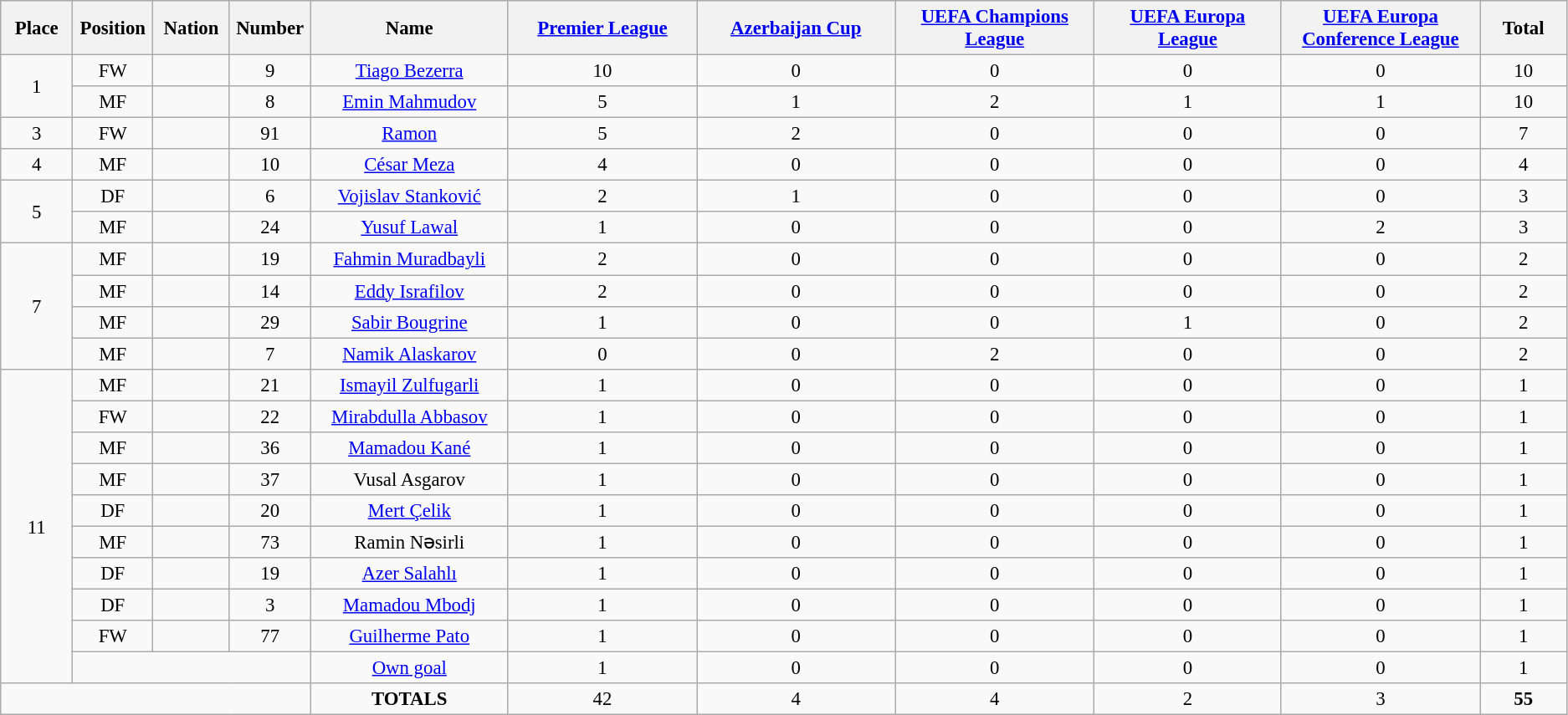<table class="wikitable" style="font-size: 95%; text-align: center;">
<tr>
<th width=60>Place</th>
<th width=60>Position</th>
<th width=60>Nation</th>
<th width=60>Number</th>
<th width=200>Name</th>
<th width=200><a href='#'>Premier League</a></th>
<th width=200><a href='#'>Azerbaijan Cup</a></th>
<th width=200><a href='#'>UEFA Champions League</a></th>
<th width=200><a href='#'>UEFA Europa League</a></th>
<th width=200><a href='#'>UEFA Europa Conference League</a></th>
<th width=80><strong>Total</strong></th>
</tr>
<tr>
<td rowspan="2">1</td>
<td>FW</td>
<td></td>
<td>9</td>
<td><a href='#'>Tiago Bezerra</a></td>
<td>10</td>
<td>0</td>
<td>0</td>
<td>0</td>
<td>0</td>
<td>10</td>
</tr>
<tr>
<td>MF</td>
<td></td>
<td>8</td>
<td><a href='#'>Emin Mahmudov</a></td>
<td>5</td>
<td>1</td>
<td>2</td>
<td>1</td>
<td>1</td>
<td>10</td>
</tr>
<tr>
<td>3</td>
<td>FW</td>
<td></td>
<td>91</td>
<td><a href='#'>Ramon</a></td>
<td>5</td>
<td>2</td>
<td>0</td>
<td>0</td>
<td>0</td>
<td>7</td>
</tr>
<tr>
<td>4</td>
<td>MF</td>
<td></td>
<td>10</td>
<td><a href='#'>César Meza</a></td>
<td>4</td>
<td>0</td>
<td>0</td>
<td>0</td>
<td>0</td>
<td>4</td>
</tr>
<tr>
<td rowspan="2">5</td>
<td>DF</td>
<td></td>
<td>6</td>
<td><a href='#'>Vojislav Stanković</a></td>
<td>2</td>
<td>1</td>
<td>0</td>
<td>0</td>
<td>0</td>
<td>3</td>
</tr>
<tr>
<td>MF</td>
<td></td>
<td>24</td>
<td><a href='#'>Yusuf Lawal</a></td>
<td>1</td>
<td>0</td>
<td>0</td>
<td>0</td>
<td>2</td>
<td>3</td>
</tr>
<tr>
<td rowspan="4">7</td>
<td>MF</td>
<td></td>
<td>19</td>
<td><a href='#'>Fahmin Muradbayli</a></td>
<td>2</td>
<td>0</td>
<td>0</td>
<td>0</td>
<td>0</td>
<td>2</td>
</tr>
<tr>
<td>MF</td>
<td></td>
<td>14</td>
<td><a href='#'>Eddy Israfilov</a></td>
<td>2</td>
<td>0</td>
<td>0</td>
<td>0</td>
<td>0</td>
<td>2</td>
</tr>
<tr>
<td>MF</td>
<td></td>
<td>29</td>
<td><a href='#'>Sabir Bougrine</a></td>
<td>1</td>
<td>0</td>
<td>0</td>
<td>1</td>
<td>0</td>
<td>2</td>
</tr>
<tr>
<td>MF</td>
<td></td>
<td>7</td>
<td><a href='#'>Namik Alaskarov</a></td>
<td>0</td>
<td>0</td>
<td>2</td>
<td>0</td>
<td>0</td>
<td>2</td>
</tr>
<tr>
<td rowspan="10">11</td>
<td>MF</td>
<td></td>
<td>21</td>
<td><a href='#'>Ismayil Zulfugarli</a></td>
<td>1</td>
<td>0</td>
<td>0</td>
<td>0</td>
<td>0</td>
<td>1</td>
</tr>
<tr>
<td>FW</td>
<td></td>
<td>22</td>
<td><a href='#'>Mirabdulla Abbasov</a></td>
<td>1</td>
<td>0</td>
<td>0</td>
<td>0</td>
<td>0</td>
<td>1</td>
</tr>
<tr>
<td>MF</td>
<td></td>
<td>36</td>
<td><a href='#'>Mamadou Kané</a></td>
<td>1</td>
<td>0</td>
<td>0</td>
<td>0</td>
<td>0</td>
<td>1</td>
</tr>
<tr>
<td>MF</td>
<td></td>
<td>37</td>
<td>Vusal Asgarov</td>
<td>1</td>
<td>0</td>
<td>0</td>
<td>0</td>
<td>0</td>
<td>1</td>
</tr>
<tr>
<td>DF</td>
<td></td>
<td>20</td>
<td><a href='#'>Mert Çelik</a></td>
<td>1</td>
<td>0</td>
<td>0</td>
<td>0</td>
<td>0</td>
<td>1</td>
</tr>
<tr>
<td>MF</td>
<td></td>
<td>73</td>
<td>Ramin Nəsirli</td>
<td>1</td>
<td>0</td>
<td>0</td>
<td>0</td>
<td>0</td>
<td>1</td>
</tr>
<tr>
<td>DF</td>
<td></td>
<td>19</td>
<td><a href='#'>Azer Salahlı</a></td>
<td>1</td>
<td>0</td>
<td>0</td>
<td>0</td>
<td>0</td>
<td>1</td>
</tr>
<tr>
<td>DF</td>
<td></td>
<td>3</td>
<td><a href='#'>Mamadou Mbodj</a></td>
<td>1</td>
<td>0</td>
<td>0</td>
<td>0</td>
<td>0</td>
<td>1</td>
</tr>
<tr>
<td>FW</td>
<td></td>
<td>77</td>
<td><a href='#'>Guilherme Pato</a></td>
<td>1</td>
<td>0</td>
<td>0</td>
<td>0</td>
<td>0</td>
<td>1</td>
</tr>
<tr>
<td colspan="3"></td>
<td><a href='#'>Own goal</a></td>
<td>1</td>
<td>0</td>
<td>0</td>
<td>0</td>
<td>0</td>
<td>1</td>
</tr>
<tr>
<td colspan="4"></td>
<td><strong>TOTALS</strong></td>
<td>42</td>
<td>4</td>
<td>4</td>
<td>2</td>
<td>3</td>
<td><strong>55</strong></td>
</tr>
</table>
